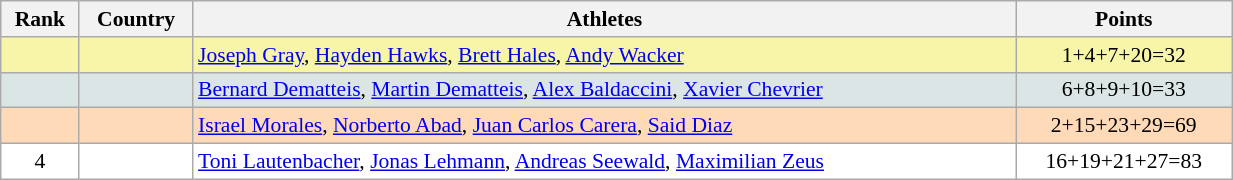<table class="wikitable" width=65% style="font-size:90%; text-align:center;">
<tr>
<th>Rank</th>
<th>Country</th>
<th>Athletes</th>
<th>Points</th>
</tr>
<tr align="center" valign="top" bgcolor="#F7F6A8">
<td></td>
<td align=left></td>
<td align=left><a href='#'>Joseph Gray</a>, <a href='#'>Hayden Hawks</a>, <a href='#'>Brett Hales</a>, <a href='#'>Andy Wacker</a></td>
<td>1+4+7+20=32</td>
</tr>
<tr align="center" valign="top" bgcolor="#DCE5E5">
<td></td>
<td align=left></td>
<td align="left"><a href='#'>Bernard Dematteis</a>, <a href='#'>Martin Dematteis</a>, <a href='#'>Alex Baldaccini</a>, <a href='#'>Xavier Chevrier</a></td>
<td>6+8+9+10=33</td>
</tr>
<tr align="center" valign="top" bgcolor="#FFDAB9">
<td></td>
<td align=left></td>
<td align=left><a href='#'>Israel Morales</a>, <a href='#'>Norberto Abad</a>, <a href='#'>Juan Carlos Carera</a>, <a href='#'>Said Diaz</a></td>
<td>2+15+23+29=69</td>
</tr>
<tr align="center" valign="top" bgcolor="#FFFFFF">
<td>4</td>
<td align=left></td>
<td align=left><a href='#'>Toni Lautenbacher</a>, <a href='#'>Jonas Lehmann</a>, <a href='#'>Andreas Seewald</a>, <a href='#'>Maximilian Zeus</a></td>
<td>16+19+21+27=83</td>
</tr>
</table>
